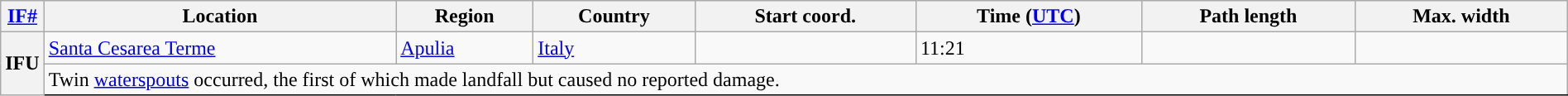<table class="wikitable sortable" style="width:100%;">
<tr>
<th scope="col" width="2%" align="center"><a href='#'>IF#</a></th>
<th scope="col" align="center" class="unsortable">Location</th>
<th scope="col" align="center" class="unsortable">Region</th>
<th scope="col" align="center">Country</th>
<th scope="col" align="center">Start coord.</th>
<th scope="col" align="center">Time (<a href='#'>UTC</a>)</th>
<th scope="col" align="center">Path length</th>
<th scope="col" align="center">Max. width</th>
</tr>
<tr>
<th scope="row" rowspan="2" style="background-color:#">IFU</th>
<td><a href='#'>Santa Cesarea Terme</a></td>
<td><a href='#'>Apulia</a></td>
<td><a href='#'>Italy</a></td>
<td></td>
<td>11:21</td>
<td></td>
<td></td>
</tr>
<tr class="expand-child">
<td colspan="8" style=" border-bottom: 1px solid black;">Twin <a href='#'>waterspouts</a> occurred, the first of which made landfall but caused no reported damage.</td>
</tr>
</table>
